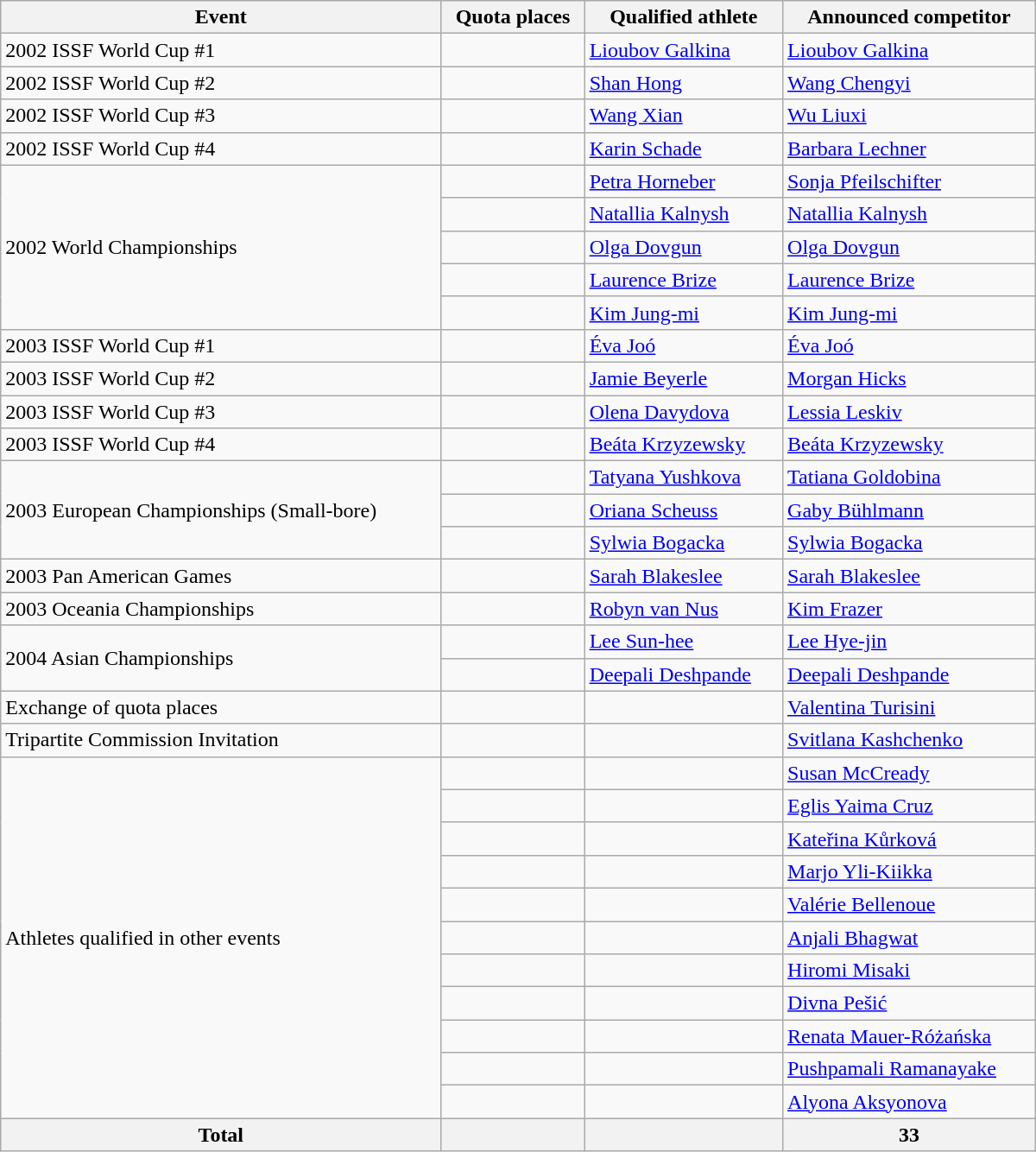<table class=wikitable style="text-align:left" width=800>
<tr>
<th>Event</th>
<th>Quota places</th>
<th>Qualified athlete</th>
<th>Announced competitor</th>
</tr>
<tr>
<td>2002 ISSF World Cup #1</td>
<td></td>
<td><a href='#'>Lioubov Galkina</a></td>
<td><a href='#'>Lioubov Galkina</a></td>
</tr>
<tr>
<td>2002 ISSF World Cup #2</td>
<td></td>
<td><a href='#'>Shan Hong</a></td>
<td><a href='#'>Wang Chengyi</a></td>
</tr>
<tr>
<td>2002 ISSF World Cup #3</td>
<td></td>
<td><a href='#'>Wang Xian</a></td>
<td><a href='#'>Wu Liuxi</a></td>
</tr>
<tr>
<td>2002 ISSF World Cup #4</td>
<td></td>
<td><a href='#'>Karin Schade</a></td>
<td><a href='#'>Barbara Lechner</a></td>
</tr>
<tr>
<td rowspan=5>2002 World Championships</td>
<td></td>
<td><a href='#'>Petra Horneber</a></td>
<td><a href='#'>Sonja Pfeilschifter</a></td>
</tr>
<tr>
<td></td>
<td><a href='#'>Natallia Kalnysh</a></td>
<td><a href='#'>Natallia Kalnysh</a></td>
</tr>
<tr>
<td></td>
<td><a href='#'>Olga Dovgun</a></td>
<td><a href='#'>Olga Dovgun</a></td>
</tr>
<tr>
<td></td>
<td><a href='#'>Laurence Brize</a></td>
<td><a href='#'>Laurence Brize</a></td>
</tr>
<tr>
<td></td>
<td><a href='#'>Kim Jung-mi</a></td>
<td><a href='#'>Kim Jung-mi</a></td>
</tr>
<tr>
<td>2003 ISSF World Cup #1</td>
<td></td>
<td><a href='#'>Éva Joó</a></td>
<td><a href='#'>Éva Joó</a></td>
</tr>
<tr>
<td>2003 ISSF World Cup #2</td>
<td></td>
<td><a href='#'>Jamie Beyerle</a></td>
<td><a href='#'>Morgan Hicks</a></td>
</tr>
<tr>
<td>2003 ISSF World Cup #3</td>
<td></td>
<td><a href='#'>Olena Davydova</a></td>
<td><a href='#'>Lessia Leskiv</a></td>
</tr>
<tr>
<td>2003 ISSF World Cup #4</td>
<td></td>
<td><a href='#'>Beáta Krzyzewsky</a></td>
<td><a href='#'>Beáta Krzyzewsky</a></td>
</tr>
<tr>
<td rowspan=3>2003 European Championships (Small-bore)</td>
<td></td>
<td><a href='#'>Tatyana Yushkova</a></td>
<td><a href='#'>Tatiana Goldobina</a></td>
</tr>
<tr>
<td></td>
<td><a href='#'>Oriana Scheuss</a></td>
<td><a href='#'>Gaby Bühlmann</a></td>
</tr>
<tr>
<td></td>
<td><a href='#'>Sylwia Bogacka</a></td>
<td><a href='#'>Sylwia Bogacka</a></td>
</tr>
<tr>
<td>2003 Pan American Games</td>
<td></td>
<td><a href='#'>Sarah Blakeslee</a></td>
<td><a href='#'>Sarah Blakeslee</a></td>
</tr>
<tr>
<td>2003 Oceania Championships</td>
<td></td>
<td><a href='#'>Robyn van Nus</a></td>
<td><a href='#'>Kim Frazer</a></td>
</tr>
<tr>
<td rowspan=2>2004 Asian Championships</td>
<td></td>
<td><a href='#'>Lee Sun-hee</a></td>
<td><a href='#'>Lee Hye-jin</a></td>
</tr>
<tr>
<td></td>
<td><a href='#'>Deepali Deshpande</a></td>
<td><a href='#'>Deepali Deshpande</a></td>
</tr>
<tr>
<td>Exchange of quota places</td>
<td></td>
<td></td>
<td><a href='#'>Valentina Turisini</a></td>
</tr>
<tr>
<td>Tripartite Commission Invitation</td>
<td></td>
<td></td>
<td><a href='#'>Svitlana Kashchenko</a></td>
</tr>
<tr>
<td rowspan=11>Athletes qualified in other events</td>
<td></td>
<td></td>
<td><a href='#'>Susan McCready</a></td>
</tr>
<tr>
<td></td>
<td></td>
<td><a href='#'>Eglis Yaima Cruz</a></td>
</tr>
<tr>
<td></td>
<td></td>
<td><a href='#'>Kateřina Kůrková</a></td>
</tr>
<tr>
<td></td>
<td></td>
<td><a href='#'>Marjo Yli-Kiikka</a></td>
</tr>
<tr>
<td></td>
<td></td>
<td><a href='#'>Valérie Bellenoue</a></td>
</tr>
<tr>
<td></td>
<td></td>
<td><a href='#'>Anjali Bhagwat</a></td>
</tr>
<tr>
<td></td>
<td></td>
<td><a href='#'>Hiromi Misaki</a></td>
</tr>
<tr>
<td></td>
<td></td>
<td><a href='#'>Divna Pešić</a></td>
</tr>
<tr>
<td></td>
<td></td>
<td><a href='#'>Renata Mauer-Różańska</a></td>
</tr>
<tr>
<td></td>
<td></td>
<td><a href='#'>Pushpamali Ramanayake</a></td>
</tr>
<tr>
<td></td>
<td></td>
<td><a href='#'>Alyona Aksyonova</a></td>
</tr>
<tr>
<th>Total</th>
<th></th>
<th></th>
<th>33</th>
</tr>
</table>
